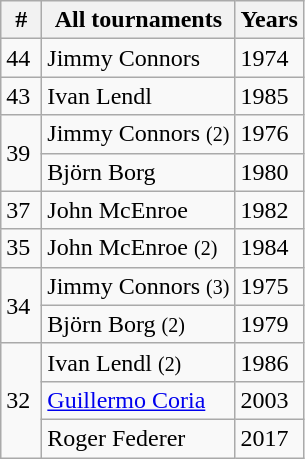<table class="wikitable" style="display:inline-table;">
<tr>
<th width=20>#</th>
<th>All tournaments</th>
<th>Years</th>
</tr>
<tr>
<td>44</td>
<td> Jimmy Connors</td>
<td>1974</td>
</tr>
<tr>
<td>43</td>
<td> Ivan Lendl</td>
<td>1985</td>
</tr>
<tr>
<td rowspan=2>39</td>
<td> Jimmy Connors <small>(2)</small></td>
<td>1976 </td>
</tr>
<tr>
<td> Björn Borg</td>
<td>1980</td>
</tr>
<tr>
<td>37</td>
<td> John McEnroe</td>
<td>1982</td>
</tr>
<tr>
<td>35</td>
<td> John McEnroe <small>(2)</small></td>
<td>1984</td>
</tr>
<tr>
<td rowspan=2>34</td>
<td> Jimmy Connors <small>(3)</small></td>
<td>1975</td>
</tr>
<tr>
<td> Björn Borg <small>(2)</small></td>
<td>1979</td>
</tr>
<tr>
<td rowspan=3>32</td>
<td> Ivan Lendl <small>(2)</small></td>
<td>1986</td>
</tr>
<tr>
<td> <a href='#'>Guillermo Coria</a></td>
<td>2003</td>
</tr>
<tr>
<td> Roger Federer</td>
<td>2017</td>
</tr>
</table>
